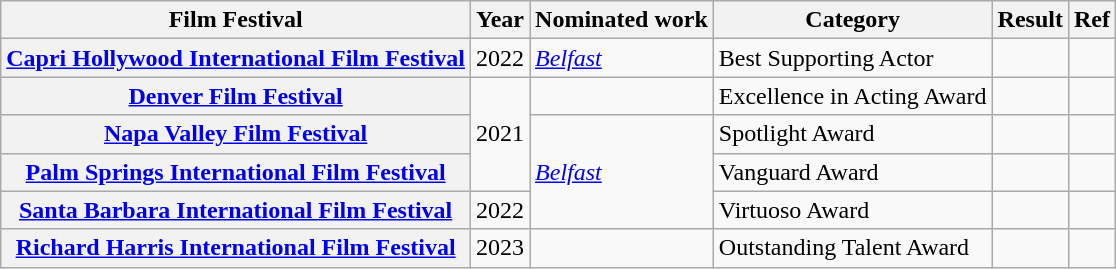<table class="wikitable">
<tr>
<th>Film Festival</th>
<th>Year</th>
<th>Nominated work</th>
<th>Category</th>
<th>Result</th>
<th>Ref</th>
</tr>
<tr>
<th><a href='#'>Capri Hollywood International Film Festival</a></th>
<td>2022</td>
<td><em><a href='#'>Belfast</a></em></td>
<td>Best Supporting Actor</td>
<td></td>
<td></td>
</tr>
<tr>
<th><a href='#'>Denver Film Festival</a></th>
<td rowspan="3">2021</td>
<td></td>
<td>Excellence in Acting Award</td>
<td></td>
<td></td>
</tr>
<tr>
<th><a href='#'>Napa Valley Film Festival</a></th>
<td rowspan="3"><em><a href='#'>Belfast</a></em></td>
<td>Spotlight Award</td>
<td></td>
<td></td>
</tr>
<tr>
<th><a href='#'>Palm Springs International Film Festival</a></th>
<td>Vanguard Award</td>
<td></td>
<td></td>
</tr>
<tr>
<th><a href='#'>Santa Barbara International Film Festival</a></th>
<td>2022</td>
<td>Virtuoso Award</td>
<td></td>
<td></td>
</tr>
<tr>
<th><a href='#'>Richard Harris International Film Festival</a></th>
<td>2023</td>
<td></td>
<td>Outstanding Talent Award</td>
<td></td>
<td></td>
</tr>
</table>
